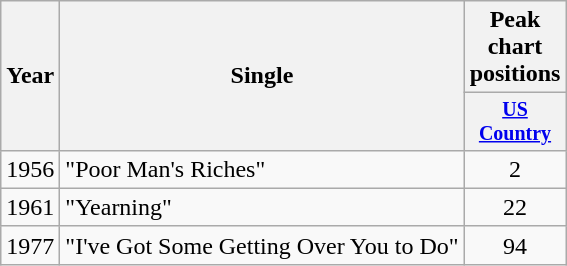<table class="wikitable" style="text-align:left;">
<tr>
<th rowspan="2">Year</th>
<th rowspan="2">Single</th>
<th colspan="1">Peak chart positions</th>
</tr>
<tr style="font-size:smaller;">
<th width="40"><a href='#'>US Country</a></th>
</tr>
<tr>
<td>1956</td>
<td>"Poor Man's Riches"</td>
<td align=center>2</td>
</tr>
<tr>
<td>1961</td>
<td>"Yearning"</td>
<td align=center>22</td>
</tr>
<tr>
<td>1977</td>
<td>"I've Got Some Getting Over You to Do"</td>
<td align=center>94</td>
</tr>
</table>
